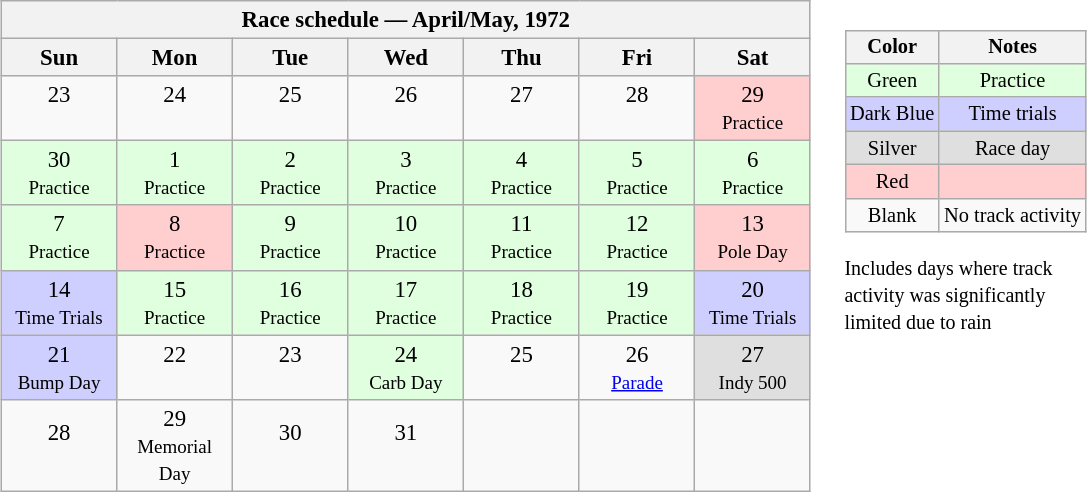<table>
<tr>
<td><br><table class="wikitable" style="text-align:center; font-size:95%">
<tr valign="top">
<th colspan=7>Race schedule — April/May, 1972</th>
</tr>
<tr>
<th scope="col" width="70">Sun</th>
<th scope="col" width="70">Mon</th>
<th scope="col" width="70">Tue</th>
<th scope="col" width="70">Wed</th>
<th scope="col" width="70">Thu</th>
<th scope="col" width="70">Fri</th>
<th scope="col" width="70">Sat</th>
</tr>
<tr>
<td>23<br> </td>
<td>24<br> </td>
<td>25<br> </td>
<td>26<br> </td>
<td>27<br> </td>
<td>28<br> </td>
<td style="background:#FFCFCF;">29<br><small>Practice</small></td>
</tr>
<tr>
<td style="background:#DFFFDF;">30<br><small>Practice</small></td>
<td style="background:#DFFFDF;">1<br><small>Practice</small></td>
<td style="background:#DFFFDF;">2<br><small>Practice</small></td>
<td style="background:#DFFFDF;">3<br><small>Practice</small></td>
<td style="background:#DFFFDF;">4<br><small>Practice</small></td>
<td style="background:#DFFFDF;">5<br><small>Practice</small></td>
<td style="background:#DFFFDF;">6<br><small>Practice</small></td>
</tr>
<tr>
<td style="background:#DFFFDF;">7<br><small>Practice</small></td>
<td style="background:#FFCFCF;">8<br><small>Practice</small></td>
<td style="background:#DFFFDF;">9<br><small>Practice</small></td>
<td style="background:#DFFFDF;">10<br><small>Practice</small></td>
<td style="background:#DFFFDF;">11<br><small>Practice</small></td>
<td style="background:#DFFFDF;">12<br><small>Practice</small></td>
<td style="background:#FFCFCF;">13<br><small>Pole Day</small></td>
</tr>
<tr>
<td style="background:#CFCFFF;">14<br><small>Time Trials</small></td>
<td style="background:#DFFFDF;">15<br><small>Practice</small></td>
<td style="background:#DFFFDF;">16<br><small>Practice</small></td>
<td style="background:#DFFFDF;">17<br><small>Practice</small></td>
<td style="background:#DFFFDF;">18<br><small>Practice</small></td>
<td style="background:#DFFFDF;">19<br><small>Practice</small></td>
<td style="background:#CFCFFF;">20<br><small>Time Trials</small></td>
</tr>
<tr>
<td style="background:#CFCFFF;">21<br><small>Bump Day</small></td>
<td>22<br> </td>
<td>23<br> </td>
<td style="background:#DFFFDF;">24<br><small>Carb Day</small></td>
<td>25<br> </td>
<td>26<br><small><a href='#'>Parade</a></small></td>
<td style="background:#DFDFDF;">27<br><small>Indy 500</small></td>
</tr>
<tr>
<td>28<br> </td>
<td>29<br><small>Memorial Day</small></td>
<td>30<br> </td>
<td>31<br> </td>
<td><br> </td>
<td><br> </td>
<td><br> </td>
</tr>
</table>
</td>
<td valign="top"><br><table>
<tr>
<td><br><table style="margin-right:0; font-size:85%; text-align:center;" class="wikitable">
<tr>
<th>Color</th>
<th>Notes</th>
</tr>
<tr style="background:#DFFFDF;">
<td>Green</td>
<td>Practice</td>
</tr>
<tr style="background:#CFCFFF;">
<td>Dark Blue</td>
<td>Time trials</td>
</tr>
<tr style="background:#DFDFDF;">
<td>Silver</td>
<td>Race day</td>
</tr>
<tr style="background:#FFCFCF;">
<td>Red</td>
<td></td>
</tr>
<tr>
<td>Blank</td>
<td>No track activity</td>
</tr>
</table>
 <small>Includes days where track<br>activity was significantly<br>limited due to rain</small></td>
</tr>
</table>
</td>
</tr>
</table>
